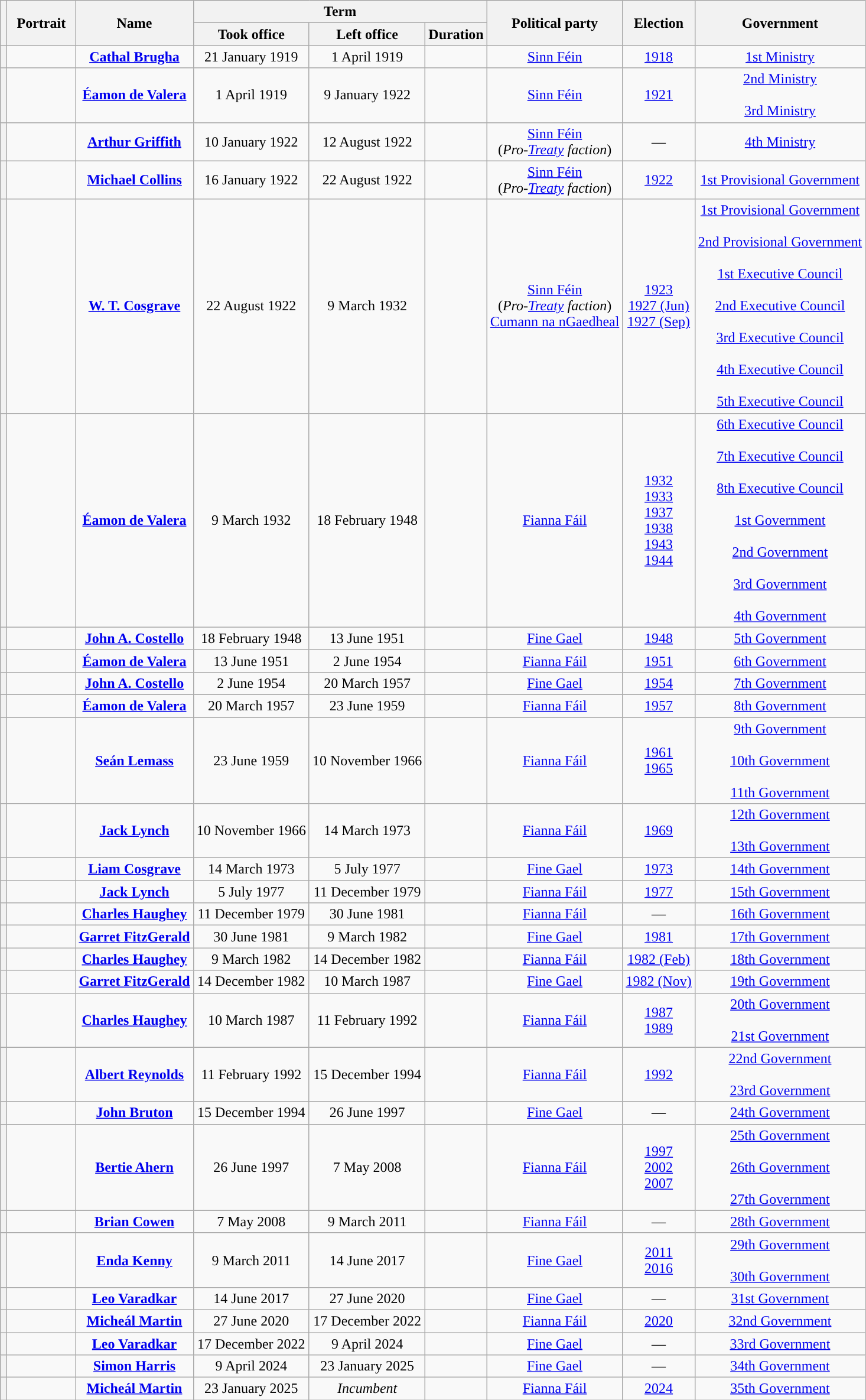<table class="wikitable" style="text-align:center">
<tr>
<th rowspan="2"></th>
<th rowspan="2" width="70px">Portrait</th>
<th rowspan="2">Name<br></th>
<th colspan="3">Term</th>
<th rowspan="2">Political party</th>
<th rowspan="2">Election</th>
<th rowspan="2">Government</th>
</tr>
<tr>
<th>Took office</th>
<th>Left office</th>
<th>Duration</th>
</tr>
<tr>
<th style="background:"></th>
<td></td>
<td><strong><a href='#'>Cathal Brugha</a></strong><br></td>
<td>21 January 1919</td>
<td>1 April 1919</td>
<td></td>
<td><a href='#'>Sinn Féin</a></td>
<td><a href='#'>1918</a></td>
<td><a href='#'>1st Ministry</a></td>
</tr>
<tr>
<th style="background:"></th>
<td></td>
<td><strong><a href='#'>Éamon de Valera</a></strong><br></td>
<td>1 April 1919</td>
<td>9 January 1922</td>
<td></td>
<td><a href='#'>Sinn Féin</a></td>
<td><a href='#'>1921</a></td>
<td><a href='#'>2nd Ministry</a><br><br><a href='#'>3rd Ministry</a><br></td>
</tr>
<tr>
<th style="background:"></th>
<td></td>
<td><strong><a href='#'>Arthur Griffith</a></strong><br></td>
<td>10 January 1922</td>
<td>12 August 1922</td>
<td></td>
<td><a href='#'>Sinn Féin</a><br>(<em>Pro-<a href='#'>Treaty</a> faction</em>)</td>
<td>—</td>
<td><a href='#'>4th Ministry</a></td>
</tr>
<tr>
<th style="background:"></th>
<td></td>
<td><strong><a href='#'>Michael Collins</a></strong><br></td>
<td>16 January 1922</td>
<td>22 August 1922</td>
<td></td>
<td><a href='#'>Sinn Féin</a><br>(<em>Pro-<a href='#'>Treaty</a> faction</em>)</td>
<td><a href='#'>1922</a></td>
<td><a href='#'>1st Provisional Government</a></td>
</tr>
<tr>
<th style="background:"></th>
<td></td>
<td><strong><a href='#'>W. T. Cosgrave</a></strong><br></td>
<td>22 August 1922</td>
<td>9 March 1932</td>
<td></td>
<td><a href='#'>Sinn Féin</a><br>(<em>Pro-<a href='#'>Treaty</a> faction</em>)<br><a href='#'>Cumann na nGaedheal</a></td>
<td><a href='#'>1923</a><br><a href='#'>1927 (Jun)</a><br><a href='#'>1927 (Sep)</a></td>
<td><a href='#'>1st Provisional Government</a><br><br><a href='#'>2nd Provisional Government</a><br><br><a href='#'>1st Executive Council</a><br><br><a href='#'>2nd Executive Council</a><br><br><a href='#'>3rd Executive Council</a><br><br><a href='#'>4th Executive Council</a><br><br><a href='#'>5th Executive Council</a><br></td>
</tr>
<tr>
<th style="background:"></th>
<td></td>
<td><strong><a href='#'>Éamon de Valera</a></strong><br></td>
<td>9 March 1932</td>
<td>18 February 1948</td>
<td></td>
<td><a href='#'>Fianna Fáil</a></td>
<td><a href='#'>1932</a><br><a href='#'>1933</a><br><a href='#'>1937</a><br><a href='#'>1938</a><br><a href='#'>1943</a><br><a href='#'>1944</a></td>
<td><a href='#'>6th Executive Council</a><br><br><a href='#'>7th Executive Council</a><br><br><a href='#'>8th Executive Council</a><br><br><a href='#'>1st Government</a><br><br><a href='#'>2nd Government</a><br><br><a href='#'>3rd Government</a><br><br><a href='#'>4th Government</a><br></td>
</tr>
<tr>
<th style="background:"></th>
<td></td>
<td><strong><a href='#'>John A. Costello</a></strong><br></td>
<td>18 February 1948</td>
<td>13 June 1951</td>
<td></td>
<td><a href='#'>Fine Gael</a></td>
<td><a href='#'>1948</a></td>
<td><a href='#'>5th Government</a></td>
</tr>
<tr>
<th style="background:"></th>
<td></td>
<td><strong><a href='#'>Éamon de Valera</a></strong><br></td>
<td>13 June 1951</td>
<td>2 June 1954</td>
<td></td>
<td><a href='#'>Fianna Fáil</a></td>
<td><a href='#'>1951</a></td>
<td><a href='#'>6th Government</a></td>
</tr>
<tr>
<th style="background:"></th>
<td></td>
<td><strong><a href='#'>John A. Costello</a></strong><br></td>
<td>2 June 1954</td>
<td>20 March 1957</td>
<td></td>
<td><a href='#'>Fine Gael</a></td>
<td><a href='#'>1954</a></td>
<td><a href='#'>7th Government</a></td>
</tr>
<tr>
<th style="background:"></th>
<td></td>
<td><strong><a href='#'>Éamon de Valera</a></strong><br></td>
<td>20 March 1957</td>
<td>23 June 1959</td>
<td></td>
<td><a href='#'>Fianna Fáil</a></td>
<td><a href='#'>1957</a></td>
<td><a href='#'>8th Government</a></td>
</tr>
<tr>
<th style="background:"></th>
<td></td>
<td><strong><a href='#'>Seán Lemass</a></strong><br></td>
<td>23 June 1959</td>
<td>10 November 1966</td>
<td></td>
<td><a href='#'>Fianna Fáil</a></td>
<td><a href='#'>1961</a><br><a href='#'>1965</a></td>
<td><a href='#'>9th Government</a><br><br><a href='#'>10th Government</a><br><br><a href='#'>11th Government</a><br></td>
</tr>
<tr>
<th style="background:"></th>
<td></td>
<td><strong><a href='#'>Jack Lynch</a></strong><br></td>
<td>10 November 1966</td>
<td>14 March 1973</td>
<td></td>
<td><a href='#'>Fianna Fáil</a></td>
<td><a href='#'>1969</a></td>
<td><a href='#'>12th Government</a><br><br><a href='#'>13th Government</a><br></td>
</tr>
<tr>
<th style="background:"></th>
<td></td>
<td><strong><a href='#'>Liam Cosgrave</a></strong><br></td>
<td>14 March 1973</td>
<td>5 July 1977</td>
<td></td>
<td><a href='#'>Fine Gael</a></td>
<td><a href='#'>1973</a></td>
<td><a href='#'>14th Government</a></td>
</tr>
<tr>
<th style="background:"></th>
<td></td>
<td><strong><a href='#'>Jack Lynch</a></strong><br></td>
<td>5 July 1977</td>
<td>11 December 1979</td>
<td></td>
<td><a href='#'>Fianna Fáil</a></td>
<td><a href='#'>1977</a></td>
<td><a href='#'>15th Government</a></td>
</tr>
<tr>
<th style="background:"></th>
<td></td>
<td><strong><a href='#'>Charles Haughey</a></strong><br></td>
<td>11 December 1979</td>
<td>30 June 1981</td>
<td></td>
<td><a href='#'>Fianna Fáil</a></td>
<td>—</td>
<td><a href='#'>16th Government</a></td>
</tr>
<tr>
<th style="background:"></th>
<td></td>
<td><strong><a href='#'>Garret FitzGerald</a></strong><br></td>
<td>30 June 1981</td>
<td>9 March 1982</td>
<td></td>
<td><a href='#'>Fine Gael</a></td>
<td><a href='#'>1981</a></td>
<td><a href='#'>17th Government</a></td>
</tr>
<tr>
<th style="background:"></th>
<td></td>
<td><strong><a href='#'>Charles Haughey</a></strong><br></td>
<td>9 March 1982</td>
<td>14 December 1982</td>
<td></td>
<td><a href='#'>Fianna Fáil</a></td>
<td><a href='#'>1982 (Feb)</a></td>
<td><a href='#'>18th Government</a></td>
</tr>
<tr>
<th style="background:"></th>
<td></td>
<td><strong><a href='#'>Garret FitzGerald</a></strong><br></td>
<td>14 December 1982</td>
<td>10 March 1987</td>
<td></td>
<td><a href='#'>Fine Gael</a></td>
<td><a href='#'>1982 (Nov)</a></td>
<td><a href='#'>19th Government</a></td>
</tr>
<tr>
<th style="background:"></th>
<td></td>
<td><strong><a href='#'>Charles Haughey</a></strong><br></td>
<td>10 March 1987</td>
<td>11 February 1992</td>
<td></td>
<td><a href='#'>Fianna Fáil</a></td>
<td><a href='#'>1987</a><br><a href='#'>1989</a></td>
<td><a href='#'>20th Government</a><br><br><a href='#'>21st Government</a><br></td>
</tr>
<tr>
<th style="background:"></th>
<td></td>
<td><strong><a href='#'>Albert Reynolds</a></strong><br></td>
<td>11 February 1992</td>
<td>15 December 1994</td>
<td></td>
<td><a href='#'>Fianna Fáil</a></td>
<td><a href='#'>1992</a></td>
<td><a href='#'>22nd Government</a><br><br><a href='#'>23rd Government</a><br></td>
</tr>
<tr>
<th style="background:"></th>
<td></td>
<td><strong><a href='#'>John Bruton</a></strong><br></td>
<td>15 December 1994</td>
<td>26 June 1997</td>
<td></td>
<td><a href='#'>Fine Gael</a></td>
<td>—</td>
<td><a href='#'>24th Government</a><br></td>
</tr>
<tr>
<th style="background:"></th>
<td></td>
<td><strong><a href='#'>Bertie Ahern</a></strong><br></td>
<td>26 June 1997</td>
<td>7 May 2008</td>
<td></td>
<td><a href='#'>Fianna Fáil</a></td>
<td><a href='#'>1997</a><br><a href='#'>2002</a><br><a href='#'>2007</a></td>
<td><a href='#'>25th Government</a><br><br><a href='#'>26th Government</a><br><br><a href='#'>27th Government</a><br></td>
</tr>
<tr>
<th style="background:"></th>
<td></td>
<td><strong><a href='#'>Brian Cowen</a></strong><br></td>
<td>7 May 2008</td>
<td>9 March 2011</td>
<td></td>
<td><a href='#'>Fianna Fáil</a></td>
<td>—</td>
<td><a href='#'>28th Government</a></td>
</tr>
<tr>
<th style="background:"></th>
<td></td>
<td><strong><a href='#'>Enda Kenny</a></strong><br></td>
<td>9 March 2011</td>
<td>14 June 2017</td>
<td></td>
<td><a href='#'>Fine Gael</a></td>
<td><a href='#'>2011</a><br><a href='#'>2016</a></td>
<td><a href='#'>29th Government</a><br><br><a href='#'>30th Government</a><br></td>
</tr>
<tr>
<th style="background:"></th>
<td></td>
<td><strong><a href='#'>Leo Varadkar</a></strong><br></td>
<td>14 June 2017</td>
<td>27 June 2020</td>
<td></td>
<td><a href='#'>Fine Gael</a></td>
<td>—</td>
<td><a href='#'>31st Government</a></td>
</tr>
<tr>
<th style="background:"></th>
<td></td>
<td><strong><a href='#'>Micheál Martin</a></strong><br></td>
<td>27 June 2020</td>
<td>17 December 2022</td>
<td></td>
<td><a href='#'>Fianna Fáil</a></td>
<td><a href='#'>2020</a></td>
<td><a href='#'>32nd Government</a></td>
</tr>
<tr>
<th style="background:"></th>
<td></td>
<td><strong><a href='#'>Leo Varadkar</a></strong><br></td>
<td>17 December 2022</td>
<td>9 April 2024</td>
<td></td>
<td><a href='#'>Fine Gael</a></td>
<td>—</td>
<td><a href='#'>33rd Government</a></td>
</tr>
<tr>
<th style="background:"></th>
<td></td>
<td><strong><a href='#'>Simon Harris</a></strong><br></td>
<td>9 April 2024</td>
<td>23 January 2025</td>
<td></td>
<td><a href='#'>Fine Gael</a></td>
<td>—</td>
<td><a href='#'>34th Government</a></td>
</tr>
<tr>
<th style="background:"></th>
<td></td>
<td><strong><a href='#'>Micheál Martin</a></strong><br></td>
<td>23 January 2025</td>
<td><em>Incumbent</em></td>
<td></td>
<td><a href='#'>Fianna Fáil</a></td>
<td><a href='#'>2024</a></td>
<td><a href='#'>35th Government</a></td>
</tr>
</table>
